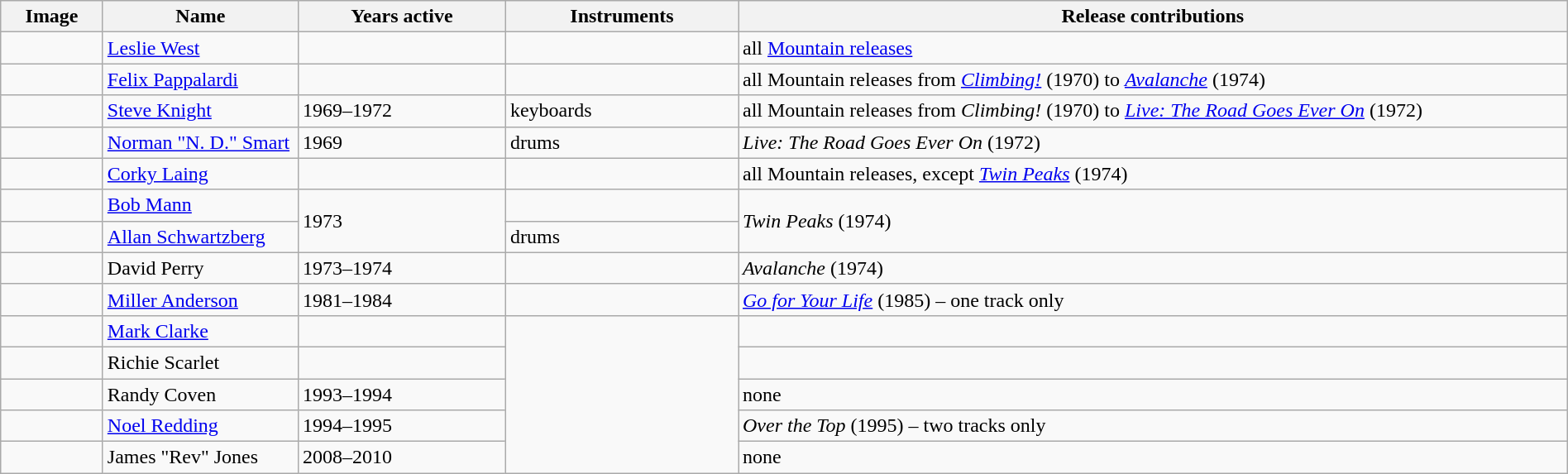<table class="wikitable" border="1" width="100%">
<tr>
<th width="75">Image</th>
<th width="150">Name</th>
<th width="160">Years active</th>
<th width="180">Instruments</th>
<th>Release contributions</th>
</tr>
<tr>
<td></td>
<td><a href='#'>Leslie West</a></td>
<td></td>
<td></td>
<td>all <a href='#'>Mountain releases</a></td>
</tr>
<tr>
<td></td>
<td><a href='#'>Felix Pappalardi</a></td>
<td></td>
<td></td>
<td>all Mountain releases from <em><a href='#'>Climbing!</a></em> (1970) to <em><a href='#'>Avalanche</a></em> (1974)</td>
</tr>
<tr>
<td></td>
<td><a href='#'>Steve Knight</a></td>
<td>1969–1972 </td>
<td>keyboards</td>
<td>all Mountain releases from <em>Climbing!</em> (1970) to <em><a href='#'>Live: The Road Goes Ever On</a></em> (1972)</td>
</tr>
<tr>
<td></td>
<td><a href='#'>Norman "N. D." Smart</a></td>
<td>1969</td>
<td>drums</td>
<td><em>Live: The Road Goes Ever On</em> (1972)</td>
</tr>
<tr>
<td></td>
<td><a href='#'>Corky Laing</a></td>
<td></td>
<td></td>
<td>all Mountain releases, except <em><a href='#'>Twin Peaks</a></em> (1974)</td>
</tr>
<tr>
<td></td>
<td><a href='#'>Bob Mann</a></td>
<td rowspan="2">1973</td>
<td></td>
<td rowspan="2"><em>Twin Peaks</em> (1974)</td>
</tr>
<tr>
<td></td>
<td><a href='#'>Allan Schwartzberg</a></td>
<td>drums</td>
</tr>
<tr>
<td></td>
<td>David Perry</td>
<td>1973–1974</td>
<td></td>
<td><em>Avalanche</em> (1974)</td>
</tr>
<tr>
<td></td>
<td><a href='#'>Miller Anderson</a></td>
<td>1981–1984</td>
<td></td>
<td><em><a href='#'>Go for Your Life</a></em> (1985) – one track only</td>
</tr>
<tr>
<td></td>
<td><a href='#'>Mark Clarke</a></td>
<td></td>
<td rowspan="5"></td>
<td></td>
</tr>
<tr>
<td></td>
<td>Richie Scarlet</td>
<td></td>
<td></td>
</tr>
<tr>
<td></td>
<td>Randy Coven</td>
<td>1993–1994 </td>
<td>none</td>
</tr>
<tr>
<td></td>
<td><a href='#'>Noel Redding</a></td>
<td>1994–1995 </td>
<td><em>Over the Top</em> (1995) – two tracks only</td>
</tr>
<tr>
<td></td>
<td>James "Rev" Jones</td>
<td>2008–2010</td>
<td rowspan="2">none</td>
</tr>
</table>
